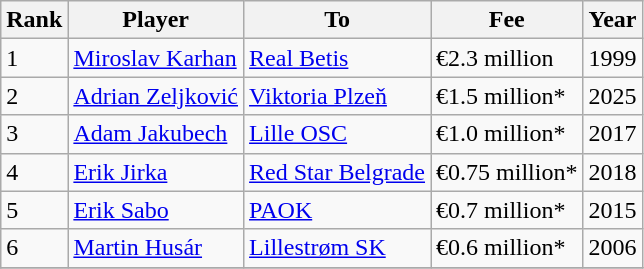<table border="0" class="wikitable">
<tr>
<th>Rank</th>
<th>Player</th>
<th>To</th>
<th>Fee</th>
<th>Year</th>
</tr>
<tr>
<td>1</td>
<td> <a href='#'>Miroslav Karhan</a></td>
<td> <a href='#'>Real Betis</a></td>
<td>€2.3 million</td>
<td>1999</td>
</tr>
<tr>
<td>2</td>
<td> <a href='#'>Adrian Zeljković</a></td>
<td> <a href='#'>Viktoria Plzeň</a></td>
<td>€1.5 million*</td>
<td>2025</td>
</tr>
<tr>
<td>3</td>
<td> <a href='#'>Adam Jakubech</a></td>
<td> <a href='#'>Lille OSC</a></td>
<td>€1.0 million*</td>
<td>2017</td>
</tr>
<tr>
<td>4</td>
<td> <a href='#'>Erik Jirka</a></td>
<td> <a href='#'>Red Star Belgrade</a></td>
<td>€0.75 million*</td>
<td>2018</td>
</tr>
<tr>
<td>5</td>
<td> <a href='#'>Erik Sabo</a></td>
<td> <a href='#'>PAOK</a></td>
<td>€0.7 million*</td>
<td>2015</td>
</tr>
<tr>
<td>6</td>
<td> <a href='#'>Martin Husár</a></td>
<td> <a href='#'>Lillestrøm SK</a></td>
<td>€0.6 million*</td>
<td>2006</td>
</tr>
<tr>
</tr>
</table>
